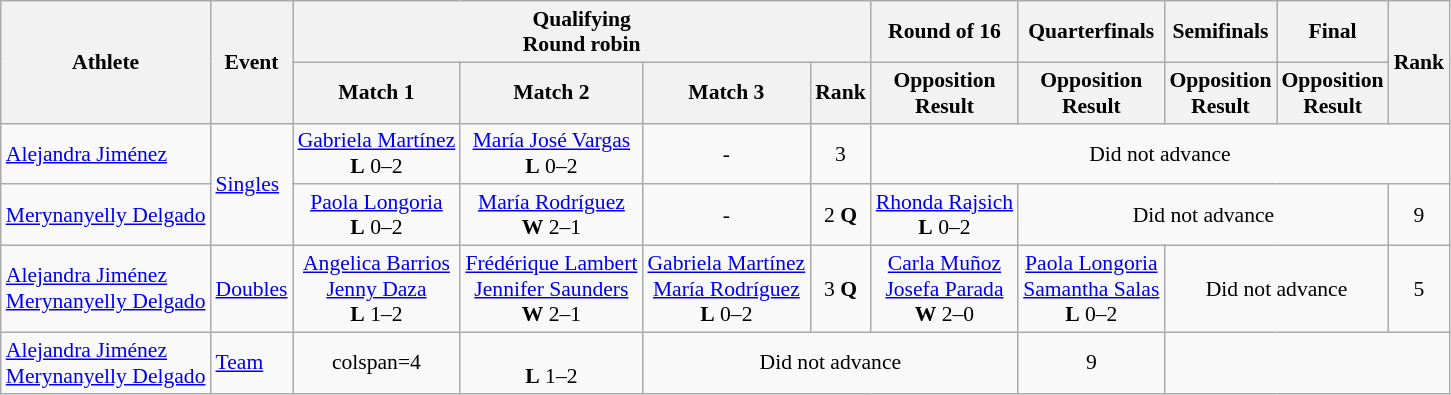<table class="wikitable" style="font-size:90%">
<tr>
<th rowspan="2">Athlete</th>
<th rowspan="2">Event</th>
<th colspan="4">Qualifying<br>Round robin</th>
<th>Round of 16</th>
<th>Quarterfinals</th>
<th>Semifinals</th>
<th>Final</th>
<th rowspan="2">Rank</th>
</tr>
<tr>
<th>Match 1</th>
<th>Match 2</th>
<th>Match 3</th>
<th>Rank</th>
<th>Opposition<br>Result</th>
<th>Opposition<br>Result</th>
<th>Opposition<br>Result</th>
<th>Opposition<br>Result</th>
</tr>
<tr align=center>
<td align=left><a href='#'>Alejandra Jiménez</a></td>
<td rowspan=2 align=left><a href='#'>Singles</a></td>
<td align=center> <a href='#'>Gabriela Martínez</a><br><strong>L</strong> 0–2</td>
<td align=center> <a href='#'>María José Vargas</a><br><strong>L</strong> 0–2</td>
<td align=center>-</td>
<td>3</td>
<td colspan=5>Did not advance</td>
</tr>
<tr align=center>
<td align=left><a href='#'>Merynanyelly Delgado</a></td>
<td align=center> <a href='#'>Paola Longoria</a><br><strong>L</strong> 0–2</td>
<td align=center> <a href='#'>María Rodríguez</a><br><strong>W</strong> 2–1</td>
<td align=center>-</td>
<td>2 <strong>Q</strong></td>
<td align=center> <a href='#'>Rhonda Rajsich</a><br><strong>L</strong> 0–2</td>
<td colspan=3>Did not advance</td>
<td>9</td>
</tr>
<tr align=center>
<td align=left><a href='#'>Alejandra Jiménez</a><br><a href='#'>Merynanyelly Delgado</a></td>
<td align=left><a href='#'>Doubles</a></td>
<td align=center> <a href='#'>Angelica Barrios</a><br><a href='#'>Jenny Daza</a><br><strong>L</strong> 1–2</td>
<td align=center> <a href='#'>Frédérique Lambert</a><br><a href='#'>Jennifer Saunders</a><br><strong>W</strong> 2–1</td>
<td align=center> <a href='#'>Gabriela Martínez</a><br><a href='#'>María Rodríguez</a><br><strong>L</strong> 0–2</td>
<td>3 <strong>Q</strong></td>
<td align=center> <a href='#'>Carla Muñoz</a><br><a href='#'>Josefa Parada</a><br><strong>W</strong> 2–0</td>
<td align=center> <a href='#'>Paola Longoria</a><br><a href='#'>Samantha Salas</a><br><strong>L</strong> 0–2</td>
<td colspan=2>Did not advance</td>
<td>5</td>
</tr>
<tr align=center>
<td align=left><a href='#'>Alejandra Jiménez</a><br><a href='#'>Merynanyelly Delgado</a></td>
<td align=left><a href='#'>Team</a></td>
<td>colspan=4 </td>
<td align=center><br><strong>L</strong> 1–2</td>
<td colspan=3>Did not advance</td>
<td>9</td>
</tr>
</table>
